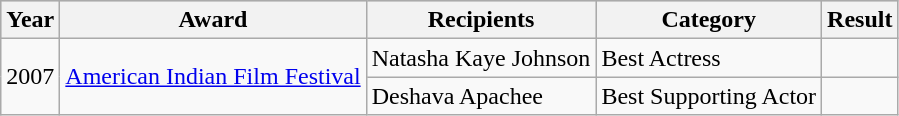<table class="wikitable sortable">
<tr style="background:#ccc; text-align:center;">
<th>Year</th>
<th>Award</th>
<th>Recipients</th>
<th>Category</th>
<th>Result</th>
</tr>
<tr>
<td rowspan="2">2007</td>
<td rowspan="2"><a href='#'>American Indian Film Festival</a></td>
<td>Natasha Kaye Johnson</td>
<td>Best Actress</td>
<td></td>
</tr>
<tr>
<td>Deshava Apachee</td>
<td>Best Supporting Actor</td>
<td></td>
</tr>
</table>
